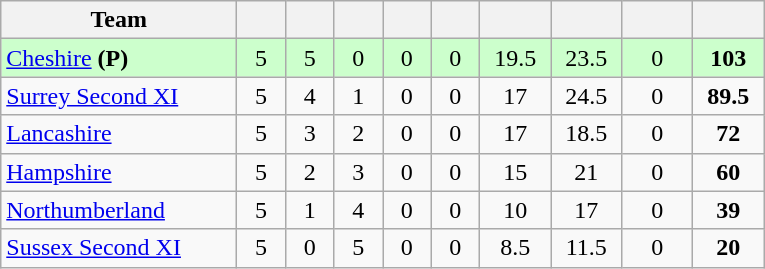<table class="wikitable" style="text-align:center">
<tr>
<th width="150">Team</th>
<th width="25"></th>
<th width="25"></th>
<th width="25"></th>
<th width="25"></th>
<th width="25"></th>
<th width="40"></th>
<th width="40"></th>
<th width="40"></th>
<th width="40"></th>
</tr>
<tr style="background:#cfc">
<td style="text-align:left"><a href='#'>Cheshire</a>  <strong>(P)</strong></td>
<td>5</td>
<td>5</td>
<td>0</td>
<td>0</td>
<td>0</td>
<td>19.5</td>
<td>23.5</td>
<td>0</td>
<td><strong>103</strong></td>
</tr>
<tr>
<td style="text-align:left"><a href='#'>Surrey Second XI</a></td>
<td>5</td>
<td>4</td>
<td>1</td>
<td>0</td>
<td>0</td>
<td>17</td>
<td>24.5</td>
<td>0</td>
<td><strong>89.5</strong></td>
</tr>
<tr>
<td style="text-align:left"><a href='#'>Lancashire</a></td>
<td>5</td>
<td>3</td>
<td>2</td>
<td>0</td>
<td>0</td>
<td>17</td>
<td>18.5</td>
<td>0</td>
<td><strong>72</strong></td>
</tr>
<tr>
<td style="text-align:left"><a href='#'>Hampshire</a></td>
<td>5</td>
<td>2</td>
<td>3</td>
<td>0</td>
<td>0</td>
<td>15</td>
<td>21</td>
<td>0</td>
<td><strong>60</strong></td>
</tr>
<tr>
<td style="text-align:left"><a href='#'>Northumberland</a></td>
<td>5</td>
<td>1</td>
<td>4</td>
<td>0</td>
<td>0</td>
<td>10</td>
<td>17</td>
<td>0</td>
<td><strong>39</strong></td>
</tr>
<tr>
<td style="text-align:left"><a href='#'>Sussex Second XI</a></td>
<td>5</td>
<td>0</td>
<td>5</td>
<td>0</td>
<td>0</td>
<td>8.5</td>
<td>11.5</td>
<td>0</td>
<td><strong>20</strong></td>
</tr>
</table>
